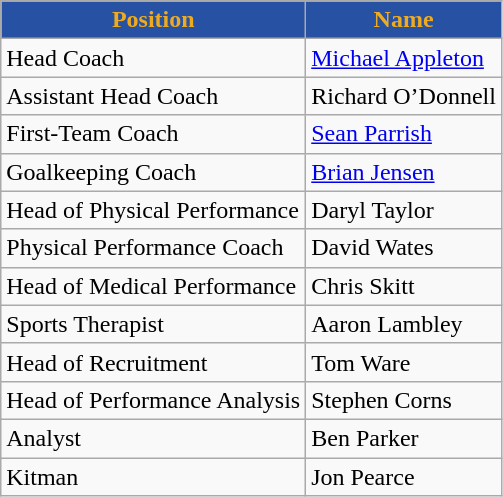<table class="wikitable">
<tr>
<th style="background:#2751A3;color:#EEAB1F;">Position</th>
<th style="background:#2751A3;color:#EEAB1F;">Name</th>
</tr>
<tr>
<td>Head Coach</td>
<td> <a href='#'>Michael Appleton</a></td>
</tr>
<tr>
<td>Assistant Head Coach</td>
<td> Richard O’Donnell</td>
</tr>
<tr>
<td>First-Team Coach</td>
<td> <a href='#'>Sean Parrish</a></td>
</tr>
<tr>
<td>Goalkeeping Coach</td>
<td> <a href='#'>Brian Jensen</a></td>
</tr>
<tr>
<td>Head of Physical Performance</td>
<td> Daryl Taylor</td>
</tr>
<tr>
<td>Physical Performance Coach</td>
<td> David Wates</td>
</tr>
<tr>
<td>Head of Medical Performance</td>
<td> Chris Skitt</td>
</tr>
<tr>
<td>Sports Therapist</td>
<td> Aaron Lambley</td>
</tr>
<tr>
<td>Head of Recruitment</td>
<td> Tom Ware</td>
</tr>
<tr>
<td>Head of Performance Analysis</td>
<td> Stephen Corns</td>
</tr>
<tr>
<td>Analyst</td>
<td> Ben Parker</td>
</tr>
<tr>
<td>Kitman</td>
<td> Jon Pearce</td>
</tr>
</table>
